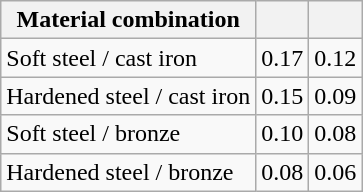<table class="wikitable" border="1" align="left">
<tr>
<th>Material combination</th>
<th></th>
<th></th>
</tr>
<tr>
<td>Soft steel / cast iron</td>
<td>0.17</td>
<td>0.12</td>
</tr>
<tr>
<td>Hardened steel / cast iron</td>
<td>0.15</td>
<td>0.09</td>
</tr>
<tr>
<td>Soft steel / bronze</td>
<td>0.10</td>
<td>0.08</td>
</tr>
<tr>
<td>Hardened steel / bronze</td>
<td>0.08</td>
<td>0.06</td>
</tr>
</table>
